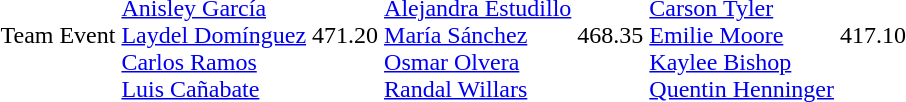<table>
<tr>
<td>Team Event</td>
<td><br><a href='#'>Anisley García</a><br><a href='#'>Laydel Domínguez</a><br><a href='#'>Carlos Ramos</a><br><a href='#'>Luis Cañabate</a></td>
<td>471.20</td>
<td><br><a href='#'>Alejandra Estudillo</a><br><a href='#'>María Sánchez</a><br><a href='#'>Osmar Olvera</a><br><a href='#'>Randal Willars</a></td>
<td>468.35</td>
<td><br><a href='#'>Carson Tyler</a><br><a href='#'>Emilie Moore</a><br><a href='#'>Kaylee Bishop</a><br><a href='#'>Quentin Henninger</a></td>
<td>417.10</td>
</tr>
</table>
